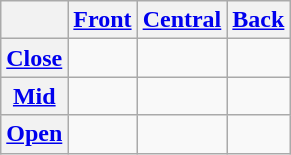<table class="wikitable" style="text-align: center;">
<tr>
<th></th>
<th><a href='#'>Front</a></th>
<th><a href='#'>Central</a></th>
<th><a href='#'>Back</a></th>
</tr>
<tr>
<th><a href='#'>Close</a></th>
<td></td>
<td></td>
<td></td>
</tr>
<tr>
<th><a href='#'>Mid</a></th>
<td></td>
<td></td>
<td></td>
</tr>
<tr>
<th><a href='#'>Open</a></th>
<td></td>
<td></td>
<td></td>
</tr>
</table>
